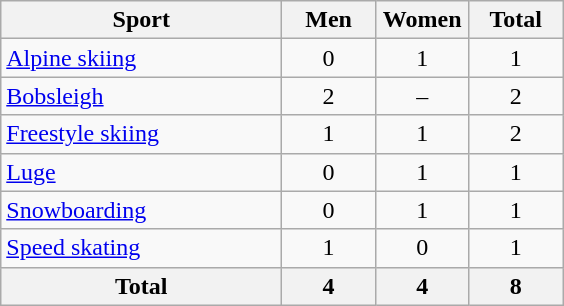<table class="wikitable sortable" style="text-align:center;">
<tr>
<th width=180>Sport</th>
<th width=55>Men</th>
<th width=55>Women</th>
<th width=55>Total</th>
</tr>
<tr>
<td align=left><a href='#'>Alpine skiing</a></td>
<td>0</td>
<td>1</td>
<td>1</td>
</tr>
<tr>
<td align=left><a href='#'>Bobsleigh</a></td>
<td>2</td>
<td>–</td>
<td>2</td>
</tr>
<tr>
<td align=left><a href='#'>Freestyle skiing</a></td>
<td>1</td>
<td>1</td>
<td>2</td>
</tr>
<tr>
<td align=left><a href='#'>Luge</a></td>
<td>0</td>
<td>1</td>
<td>1</td>
</tr>
<tr>
<td align=left><a href='#'>Snowboarding</a></td>
<td>0</td>
<td>1</td>
<td>1</td>
</tr>
<tr>
<td align=left><a href='#'>Speed skating</a></td>
<td>1</td>
<td>0</td>
<td>1</td>
</tr>
<tr>
<th>Total</th>
<th>4</th>
<th>4</th>
<th>8</th>
</tr>
</table>
